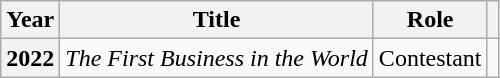<table class="wikitable plainrowheaders">
<tr>
<th scope="col">Year</th>
<th scope="col">Title</th>
<th scope="col">Role</th>
<th scope="col" class="unsortable"></th>
</tr>
<tr>
<th scope="row">2022</th>
<td><em>The First Business in the World</em></td>
<td>Contestant</td>
<td></td>
</tr>
</table>
